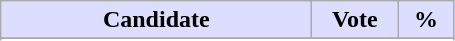<table class="wikitable">
<tr>
<th style="background:#ddf; width:200px;">Candidate</th>
<th style="background:#ddf; width:50px;">Vote</th>
<th style="background:#ddf; width:30px;">%</th>
</tr>
<tr>
</tr>
<tr>
</tr>
</table>
